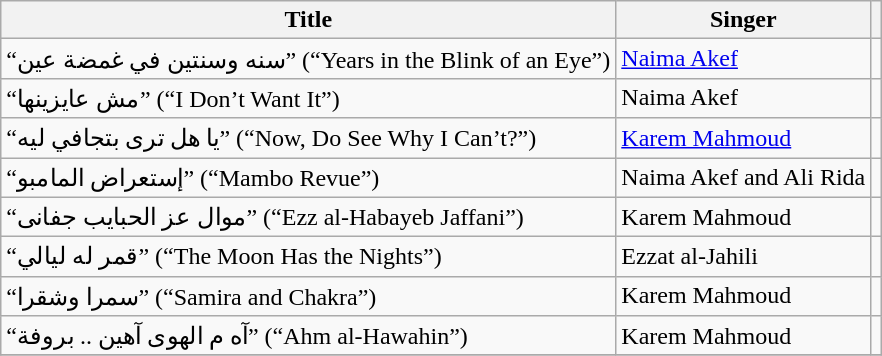<table class="wikitable">
<tr>
<th>Title</th>
<th>Singer</th>
<th></th>
</tr>
<tr>
<td>“سنه وسنتين في غمضة عين” (“Years in the Blink of an Eye”)</td>
<td><a href='#'>Naima Akef</a></td>
<td></td>
</tr>
<tr>
<td>“مش عايزينها” (“I Don’t Want It”)</td>
<td>Naima Akef</td>
<td></td>
</tr>
<tr>
<td>“يا هل ترى بتجافي ليه” (“Now, Do See Why I Can’t?”)</td>
<td><a href='#'>Karem Mahmoud</a></td>
<td></td>
</tr>
<tr>
<td>“إستعراض المامبو” (“Mambo Revue”)</td>
<td>Naima Akef and Ali Rida</td>
<td></td>
</tr>
<tr>
<td>“موال عز الحبايب جفانى” (“Ezz al-Habayeb Jaffani”)</td>
<td>Karem Mahmoud</td>
<td></td>
</tr>
<tr>
<td>“قمر له ليالي” (“The Moon Has the Nights”)</td>
<td>Ezzat al-Jahili</td>
<td></td>
</tr>
<tr>
<td>“سمرا وشقرا” (“Samira and Chakra”)</td>
<td>Karem Mahmoud</td>
<td></td>
</tr>
<tr>
<td>“آه م الهوى آهين .. بروفة” (“Ahm al-Hawahin”)</td>
<td>Karem Mahmoud</td>
<td></td>
</tr>
<tr>
</tr>
</table>
